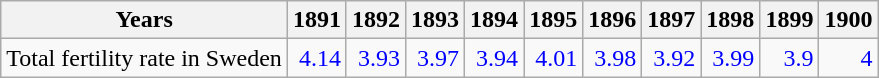<table class="wikitable " style="text-align:right">
<tr>
<th>Years</th>
<th>1891</th>
<th>1892</th>
<th>1893</th>
<th>1894</th>
<th>1895</th>
<th>1896</th>
<th>1897</th>
<th>1898</th>
<th>1899</th>
<th>1900</th>
</tr>
<tr>
<td style="text-align:left;">Total fertility rate in Sweden</td>
<td style="text-align:right; color:blue;">4.14</td>
<td style="text-align:right; color:blue;">3.93</td>
<td style="text-align:right; color:blue;">3.97</td>
<td style="text-align:right; color:blue;">3.94</td>
<td style="text-align:right; color:blue;">4.01</td>
<td style="text-align:right; color:blue;">3.98</td>
<td style="text-align:right; color:blue;">3.92</td>
<td style="text-align:right; color:blue;">3.99</td>
<td style="text-align:right; color:blue;">3.9</td>
<td style="text-align:right; color:blue;">4</td>
</tr>
</table>
